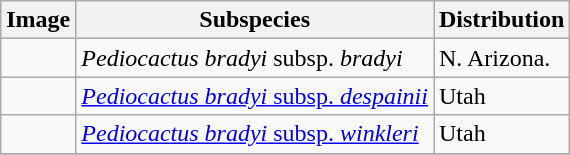<table class="wikitable ">
<tr>
<th>Image</th>
<th>Subspecies</th>
<th>Distribution</th>
</tr>
<tr>
<td></td>
<td><em>Pediocactus bradyi</em> subsp. <em>bradyi</em></td>
<td>N. Arizona.</td>
</tr>
<tr>
<td></td>
<td><a href='#'><em>Pediocactus bradyi</em> subsp. <em>despainii</em></a> </td>
<td>Utah</td>
</tr>
<tr>
<td></td>
<td><a href='#'><em>Pediocactus bradyi</em> subsp. <em>winkleri</em></a> </td>
<td>Utah</td>
</tr>
<tr>
</tr>
</table>
